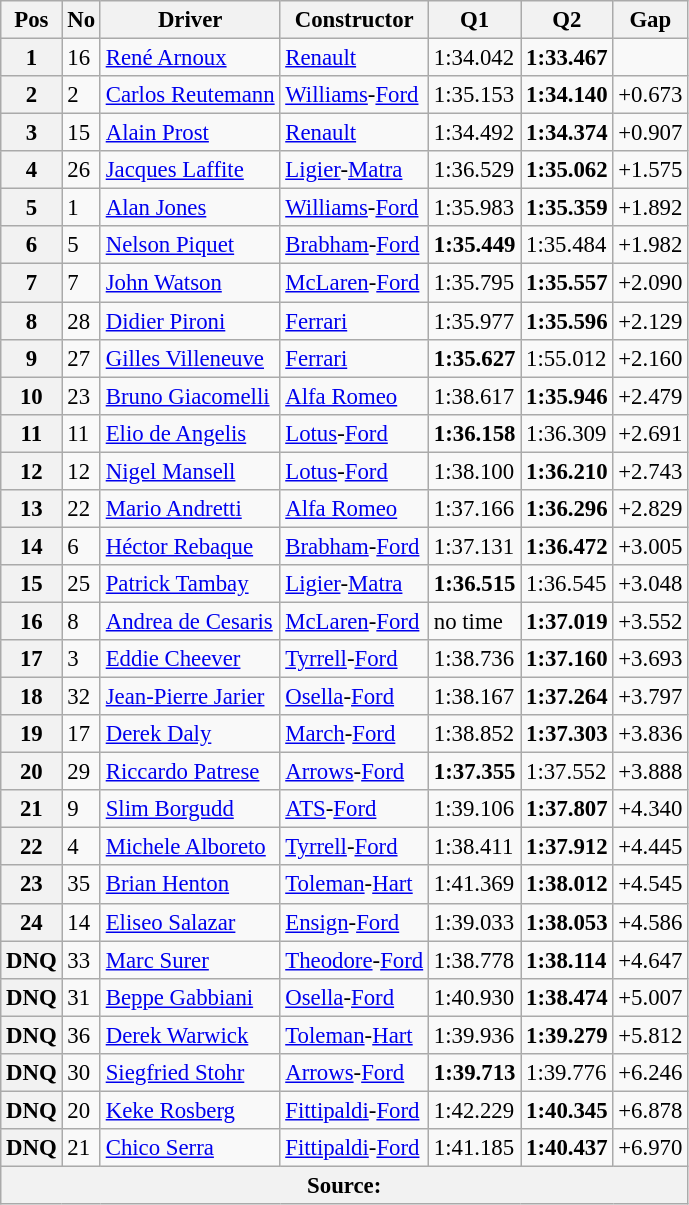<table class="wikitable sortable" style="font-size:95%;">
<tr>
<th>Pos</th>
<th>No</th>
<th>Driver</th>
<th>Constructor</th>
<th>Q1</th>
<th>Q2</th>
<th>Gap</th>
</tr>
<tr>
<th>1</th>
<td>16</td>
<td> <a href='#'>René Arnoux</a></td>
<td><a href='#'>Renault</a></td>
<td>1:34.042</td>
<td><strong>1:33.467</strong></td>
<td></td>
</tr>
<tr>
<th>2</th>
<td>2</td>
<td> <a href='#'>Carlos Reutemann</a></td>
<td><a href='#'>Williams</a>-<a href='#'>Ford</a></td>
<td>1:35.153</td>
<td><strong>1:34.140</strong></td>
<td>+0.673</td>
</tr>
<tr>
<th>3</th>
<td>15</td>
<td> <a href='#'>Alain Prost</a></td>
<td><a href='#'>Renault</a></td>
<td>1:34.492</td>
<td><strong>1:34.374</strong></td>
<td>+0.907</td>
</tr>
<tr>
<th>4</th>
<td>26</td>
<td> <a href='#'>Jacques Laffite</a></td>
<td><a href='#'>Ligier</a>-<a href='#'>Matra</a></td>
<td>1:36.529</td>
<td><strong>1:35.062</strong></td>
<td>+1.575</td>
</tr>
<tr>
<th>5</th>
<td>1</td>
<td> <a href='#'>Alan Jones</a></td>
<td><a href='#'>Williams</a>-<a href='#'>Ford</a></td>
<td>1:35.983</td>
<td><strong>1:35.359</strong></td>
<td>+1.892</td>
</tr>
<tr>
<th>6</th>
<td>5</td>
<td> <a href='#'>Nelson Piquet</a></td>
<td><a href='#'>Brabham</a>-<a href='#'>Ford</a></td>
<td><strong>1:35.449</strong></td>
<td>1:35.484</td>
<td>+1.982</td>
</tr>
<tr>
<th>7</th>
<td>7</td>
<td> <a href='#'>John Watson</a></td>
<td><a href='#'>McLaren</a>-<a href='#'>Ford</a></td>
<td>1:35.795</td>
<td><strong>1:35.557</strong></td>
<td>+2.090</td>
</tr>
<tr>
<th>8</th>
<td>28</td>
<td> <a href='#'>Didier Pironi</a></td>
<td><a href='#'>Ferrari</a></td>
<td>1:35.977</td>
<td><strong>1:35.596</strong></td>
<td>+2.129</td>
</tr>
<tr>
<th>9</th>
<td>27</td>
<td> <a href='#'>Gilles Villeneuve</a></td>
<td><a href='#'>Ferrari</a></td>
<td><strong>1:35.627</strong></td>
<td>1:55.012</td>
<td>+2.160</td>
</tr>
<tr>
<th>10</th>
<td>23</td>
<td> <a href='#'>Bruno Giacomelli</a></td>
<td><a href='#'>Alfa Romeo</a></td>
<td>1:38.617</td>
<td><strong>1:35.946</strong></td>
<td>+2.479</td>
</tr>
<tr>
<th>11</th>
<td>11</td>
<td> <a href='#'>Elio de Angelis</a></td>
<td><a href='#'>Lotus</a>-<a href='#'>Ford</a></td>
<td><strong>1:36.158</strong></td>
<td>1:36.309</td>
<td>+2.691</td>
</tr>
<tr>
<th>12</th>
<td>12</td>
<td> <a href='#'>Nigel Mansell</a></td>
<td><a href='#'>Lotus</a>-<a href='#'>Ford</a></td>
<td>1:38.100</td>
<td><strong>1:36.210</strong></td>
<td>+2.743</td>
</tr>
<tr>
<th>13</th>
<td>22</td>
<td> <a href='#'>Mario Andretti</a></td>
<td><a href='#'>Alfa Romeo</a></td>
<td>1:37.166</td>
<td><strong>1:36.296</strong></td>
<td>+2.829</td>
</tr>
<tr>
<th>14</th>
<td>6</td>
<td> <a href='#'>Héctor Rebaque</a></td>
<td><a href='#'>Brabham</a>-<a href='#'>Ford</a></td>
<td>1:37.131</td>
<td><strong>1:36.472</strong></td>
<td>+3.005</td>
</tr>
<tr>
<th>15</th>
<td>25</td>
<td> <a href='#'>Patrick Tambay</a></td>
<td><a href='#'>Ligier</a>-<a href='#'>Matra</a></td>
<td><strong>1:36.515</strong></td>
<td>1:36.545</td>
<td>+3.048</td>
</tr>
<tr>
<th>16</th>
<td>8</td>
<td> <a href='#'>Andrea de Cesaris</a></td>
<td><a href='#'>McLaren</a>-<a href='#'>Ford</a></td>
<td>no time</td>
<td><strong>1:37.019</strong></td>
<td>+3.552</td>
</tr>
<tr>
<th>17</th>
<td>3</td>
<td> <a href='#'>Eddie Cheever</a></td>
<td><a href='#'>Tyrrell</a>-<a href='#'>Ford</a></td>
<td>1:38.736</td>
<td><strong>1:37.160</strong></td>
<td>+3.693</td>
</tr>
<tr>
<th>18</th>
<td>32</td>
<td> <a href='#'>Jean-Pierre Jarier</a></td>
<td><a href='#'>Osella</a>-<a href='#'>Ford</a></td>
<td>1:38.167</td>
<td><strong>1:37.264</strong></td>
<td>+3.797</td>
</tr>
<tr>
<th>19</th>
<td>17</td>
<td> <a href='#'>Derek Daly</a></td>
<td><a href='#'>March</a>-<a href='#'>Ford</a></td>
<td>1:38.852</td>
<td><strong>1:37.303</strong></td>
<td>+3.836</td>
</tr>
<tr>
<th>20</th>
<td>29</td>
<td> <a href='#'>Riccardo Patrese</a></td>
<td><a href='#'>Arrows</a>-<a href='#'>Ford</a></td>
<td><strong>1:37.355</strong></td>
<td>1:37.552</td>
<td>+3.888</td>
</tr>
<tr>
<th>21</th>
<td>9</td>
<td> <a href='#'>Slim Borgudd</a></td>
<td><a href='#'>ATS</a>-<a href='#'>Ford</a></td>
<td>1:39.106</td>
<td><strong>1:37.807</strong></td>
<td>+4.340</td>
</tr>
<tr>
<th>22</th>
<td>4</td>
<td> <a href='#'>Michele Alboreto</a></td>
<td><a href='#'>Tyrrell</a>-<a href='#'>Ford</a></td>
<td>1:38.411</td>
<td><strong>1:37.912</strong></td>
<td>+4.445</td>
</tr>
<tr>
<th>23</th>
<td>35</td>
<td> <a href='#'>Brian Henton</a></td>
<td><a href='#'>Toleman</a>-<a href='#'>Hart</a></td>
<td>1:41.369</td>
<td><strong>1:38.012</strong></td>
<td>+4.545</td>
</tr>
<tr>
<th>24</th>
<td>14</td>
<td> <a href='#'>Eliseo Salazar</a></td>
<td><a href='#'>Ensign</a>-<a href='#'>Ford</a></td>
<td>1:39.033</td>
<td><strong>1:38.053</strong></td>
<td>+4.586</td>
</tr>
<tr>
<th data-sort-value="25">DNQ</th>
<td>33</td>
<td> <a href='#'>Marc Surer</a></td>
<td><a href='#'>Theodore</a>-<a href='#'>Ford</a></td>
<td>1:38.778</td>
<td><strong>1:38.114</strong></td>
<td>+4.647</td>
</tr>
<tr>
<th data-sort-value="26">DNQ</th>
<td>31</td>
<td> <a href='#'>Beppe Gabbiani</a></td>
<td><a href='#'>Osella</a>-<a href='#'>Ford</a></td>
<td>1:40.930</td>
<td><strong>1:38.474</strong></td>
<td>+5.007</td>
</tr>
<tr>
<th data-sort-value="27">DNQ</th>
<td>36</td>
<td> <a href='#'>Derek Warwick</a></td>
<td><a href='#'>Toleman</a>-<a href='#'>Hart</a></td>
<td>1:39.936</td>
<td><strong>1:39.279</strong></td>
<td>+5.812</td>
</tr>
<tr>
<th data-sort-value="28">DNQ</th>
<td>30</td>
<td> <a href='#'>Siegfried Stohr</a></td>
<td><a href='#'>Arrows</a>-<a href='#'>Ford</a></td>
<td><strong>1:39.713</strong></td>
<td>1:39.776</td>
<td>+6.246</td>
</tr>
<tr>
<th data-sort-value="29">DNQ</th>
<td>20</td>
<td> <a href='#'>Keke Rosberg</a></td>
<td><a href='#'>Fittipaldi</a>-<a href='#'>Ford</a></td>
<td>1:42.229</td>
<td><strong>1:40.345</strong></td>
<td>+6.878</td>
</tr>
<tr>
<th data-sort-value="30">DNQ</th>
<td>21</td>
<td> <a href='#'>Chico Serra</a></td>
<td><a href='#'>Fittipaldi</a>-<a href='#'>Ford</a></td>
<td>1:41.185</td>
<td><strong>1:40.437</strong></td>
<td>+6.970</td>
</tr>
<tr>
<th colspan="7" style="text-align: center">Source: </th>
</tr>
</table>
